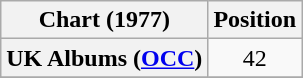<table class="wikitable plainrowheaders" style="text-align:center;">
<tr>
<th scope="col">Chart (1977)</th>
<th scope="col">Position</th>
</tr>
<tr>
<th scope="row">UK Albums (<a href='#'>OCC</a>)</th>
<td>42</td>
</tr>
<tr>
</tr>
</table>
